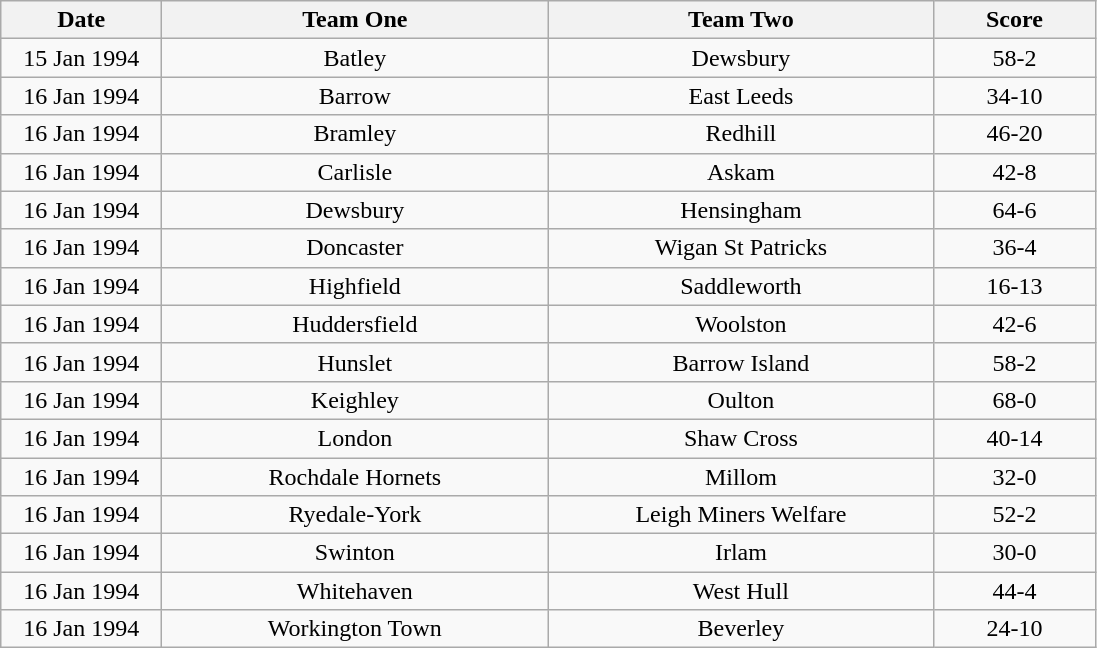<table class="wikitable" style="text-align: center">
<tr>
<th width=100>Date</th>
<th width=250>Team One</th>
<th width=250>Team Two</th>
<th width=100>Score</th>
</tr>
<tr>
<td>15 Jan 1994</td>
<td>Batley</td>
<td>Dewsbury</td>
<td>58-2</td>
</tr>
<tr>
<td>16 Jan 1994</td>
<td>Barrow</td>
<td>East Leeds</td>
<td>34-10</td>
</tr>
<tr>
<td>16 Jan 1994</td>
<td>Bramley</td>
<td>Redhill</td>
<td>46-20</td>
</tr>
<tr>
<td>16 Jan 1994</td>
<td>Carlisle</td>
<td>Askam</td>
<td>42-8</td>
</tr>
<tr>
<td>16 Jan 1994</td>
<td>Dewsbury</td>
<td>Hensingham</td>
<td>64-6</td>
</tr>
<tr>
<td>16 Jan 1994</td>
<td>Doncaster</td>
<td>Wigan St Patricks</td>
<td>36-4</td>
</tr>
<tr>
<td>16 Jan 1994</td>
<td>Highfield</td>
<td>Saddleworth</td>
<td>16-13</td>
</tr>
<tr>
<td>16 Jan 1994</td>
<td>Huddersfield</td>
<td>Woolston</td>
<td>42-6</td>
</tr>
<tr>
<td>16 Jan 1994</td>
<td>Hunslet</td>
<td>Barrow Island</td>
<td>58-2</td>
</tr>
<tr>
<td>16 Jan 1994</td>
<td>Keighley</td>
<td>Oulton</td>
<td>68-0</td>
</tr>
<tr>
<td>16 Jan 1994</td>
<td>London</td>
<td>Shaw Cross</td>
<td>40-14</td>
</tr>
<tr>
<td>16 Jan 1994</td>
<td>Rochdale Hornets</td>
<td>Millom</td>
<td>32-0</td>
</tr>
<tr>
<td>16 Jan 1994</td>
<td>Ryedale-York</td>
<td>Leigh Miners Welfare</td>
<td>52-2</td>
</tr>
<tr>
<td>16 Jan 1994</td>
<td>Swinton</td>
<td>Irlam</td>
<td>30-0</td>
</tr>
<tr>
<td>16 Jan 1994</td>
<td>Whitehaven</td>
<td>West Hull</td>
<td>44-4</td>
</tr>
<tr>
<td>16 Jan 1994</td>
<td>Workington Town</td>
<td>Beverley</td>
<td>24-10</td>
</tr>
</table>
